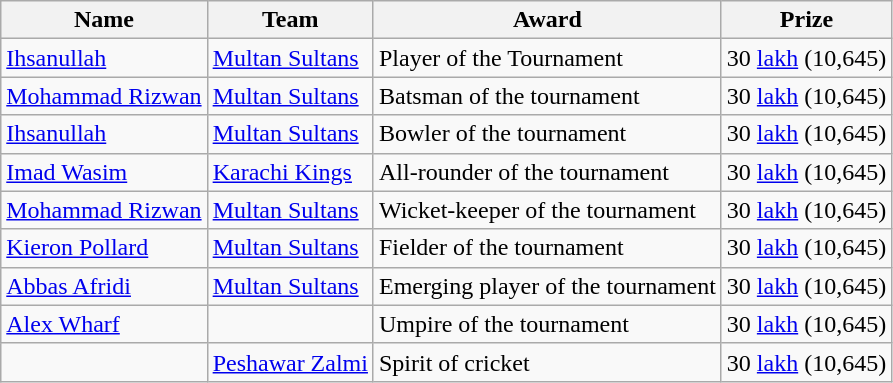<table class="wikitable">
<tr>
<th>Name</th>
<th>Team</th>
<th>Award</th>
<th>Prize</th>
</tr>
<tr>
<td><a href='#'>Ihsanullah</a></td>
<td><a href='#'>Multan Sultans</a></td>
<td>Player of the Tournament</td>
<td>30 <a href='#'>lakh</a> (10,645)</td>
</tr>
<tr>
<td><a href='#'>Mohammad Rizwan</a></td>
<td><a href='#'>Multan Sultans</a></td>
<td>Batsman of the tournament</td>
<td>30 <a href='#'>lakh</a> (10,645)</td>
</tr>
<tr>
<td><a href='#'>Ihsanullah</a></td>
<td><a href='#'>Multan Sultans</a></td>
<td>Bowler of the tournament</td>
<td>30 <a href='#'>lakh</a> (10,645)</td>
</tr>
<tr>
<td><a href='#'>Imad Wasim</a></td>
<td><a href='#'>Karachi Kings</a></td>
<td>All-rounder of the tournament</td>
<td>30 <a href='#'>lakh</a> (10,645)</td>
</tr>
<tr>
<td><a href='#'>Mohammad Rizwan</a></td>
<td><a href='#'>Multan Sultans</a></td>
<td>Wicket-keeper of the tournament</td>
<td>30 <a href='#'>lakh</a> (10,645)</td>
</tr>
<tr>
<td><a href='#'>Kieron Pollard</a></td>
<td><a href='#'>Multan Sultans</a></td>
<td>Fielder of the tournament</td>
<td>30 <a href='#'>lakh</a> (10,645)</td>
</tr>
<tr>
<td><a href='#'>Abbas Afridi</a></td>
<td><a href='#'>Multan Sultans</a></td>
<td>Emerging player of the tournament</td>
<td>30 <a href='#'>lakh</a> (10,645)</td>
</tr>
<tr>
<td><a href='#'>Alex Wharf</a></td>
<td></td>
<td>Umpire of the tournament</td>
<td>30 <a href='#'>lakh</a> (10,645)</td>
</tr>
<tr>
<td></td>
<td><a href='#'>Peshawar Zalmi</a></td>
<td>Spirit of cricket</td>
<td>30 <a href='#'>lakh</a> (10,645)</td>
</tr>
</table>
